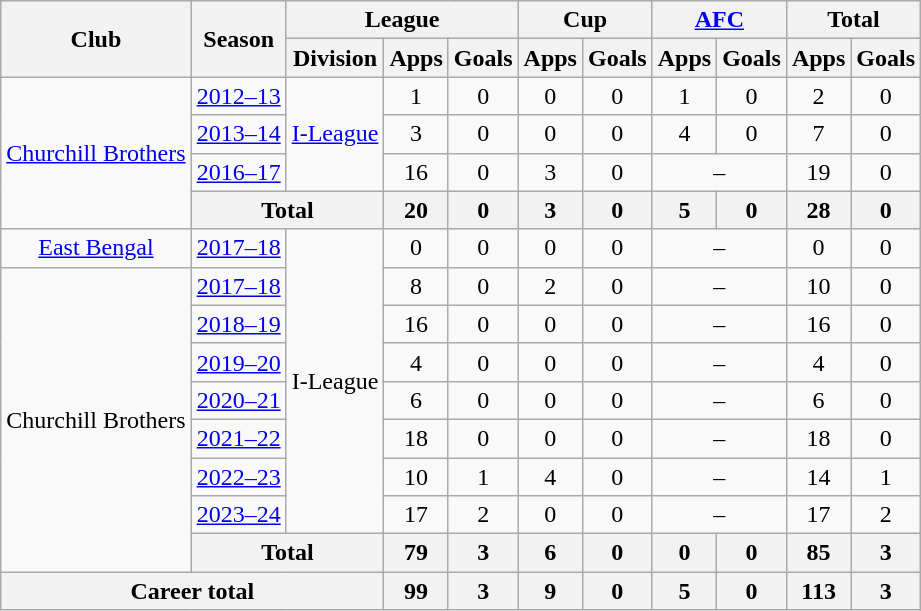<table class="wikitable" style="font-size; text-align:center;">
<tr>
<th rowspan="2">Club</th>
<th rowspan="2">Season</th>
<th colspan="3">League</th>
<th colspan="2">Cup</th>
<th colspan="2"><a href='#'>AFC</a></th>
<th colspan="2">Total</th>
</tr>
<tr>
<th>Division</th>
<th>Apps</th>
<th>Goals</th>
<th>Apps</th>
<th>Goals</th>
<th>Apps</th>
<th>Goals</th>
<th>Apps</th>
<th>Goals</th>
</tr>
<tr>
<td rowspan="4"><a href='#'>Churchill Brothers</a></td>
<td><a href='#'>2012–13</a></td>
<td rowspan="3"><a href='#'>I-League</a></td>
<td>1</td>
<td>0</td>
<td>0</td>
<td>0</td>
<td>1</td>
<td>0</td>
<td>2</td>
<td>0</td>
</tr>
<tr>
<td><a href='#'>2013–14</a></td>
<td>3</td>
<td>0</td>
<td>0</td>
<td>0</td>
<td>4</td>
<td>0</td>
<td>7</td>
<td>0</td>
</tr>
<tr>
<td><a href='#'>2016–17</a></td>
<td>16</td>
<td>0</td>
<td>3</td>
<td>0</td>
<td colspan="2">–</td>
<td>19</td>
<td>0</td>
</tr>
<tr>
<th colspan="2">Total</th>
<th>20</th>
<th>0</th>
<th>3</th>
<th>0</th>
<th>5</th>
<th>0</th>
<th>28</th>
<th>0</th>
</tr>
<tr>
<td rowspan="1"><a href='#'>East Bengal</a></td>
<td><a href='#'>2017–18</a></td>
<td rowspan="8">I-League</td>
<td>0</td>
<td>0</td>
<td>0</td>
<td>0</td>
<td colspan="2">–</td>
<td>0</td>
<td>0</td>
</tr>
<tr>
<td rowspan="8">Churchill Brothers</td>
<td><a href='#'>2017–18</a></td>
<td>8</td>
<td>0</td>
<td>2</td>
<td>0</td>
<td colspan="2">–</td>
<td>10</td>
<td>0</td>
</tr>
<tr>
<td><a href='#'>2018–19</a></td>
<td>16</td>
<td>0</td>
<td>0</td>
<td>0</td>
<td colspan="2">–</td>
<td>16</td>
<td>0</td>
</tr>
<tr>
<td><a href='#'>2019–20</a></td>
<td>4</td>
<td>0</td>
<td>0</td>
<td>0</td>
<td colspan="2">–</td>
<td>4</td>
<td>0</td>
</tr>
<tr>
<td><a href='#'>2020–21</a></td>
<td>6</td>
<td>0</td>
<td>0</td>
<td>0</td>
<td colspan="2">–</td>
<td>6</td>
<td>0</td>
</tr>
<tr>
<td><a href='#'>2021–22</a></td>
<td>18</td>
<td>0</td>
<td>0</td>
<td>0</td>
<td colspan="2">–</td>
<td>18</td>
<td>0</td>
</tr>
<tr>
<td><a href='#'>2022–23</a></td>
<td>10</td>
<td>1</td>
<td>4</td>
<td>0</td>
<td colspan="2">–</td>
<td>14</td>
<td>1</td>
</tr>
<tr>
<td><a href='#'>2023–24</a></td>
<td>17</td>
<td>2</td>
<td>0</td>
<td>0</td>
<td colspan="2">–</td>
<td>17</td>
<td>2</td>
</tr>
<tr>
<th colspan="2">Total</th>
<th>79</th>
<th>3</th>
<th>6</th>
<th>0</th>
<th>0</th>
<th>0</th>
<th>85</th>
<th>3</th>
</tr>
<tr>
<th colspan="3">Career total</th>
<th>99</th>
<th>3</th>
<th>9</th>
<th>0</th>
<th>5</th>
<th>0</th>
<th>113</th>
<th>3</th>
</tr>
</table>
